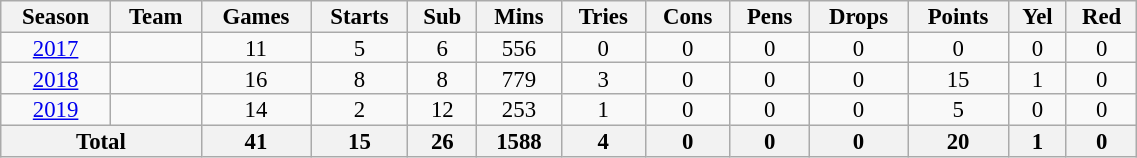<table class="wikitable" style="text-align:center; line-height:90%; font-size:95%; width:60%;">
<tr>
<th>Season</th>
<th>Team</th>
<th>Games</th>
<th>Starts</th>
<th>Sub</th>
<th>Mins</th>
<th>Tries</th>
<th>Cons</th>
<th>Pens</th>
<th>Drops</th>
<th>Points</th>
<th>Yel</th>
<th>Red</th>
</tr>
<tr>
<td><a href='#'>2017</a></td>
<td></td>
<td>11</td>
<td>5</td>
<td>6</td>
<td>556</td>
<td>0</td>
<td>0</td>
<td>0</td>
<td>0</td>
<td>0</td>
<td>0</td>
<td>0</td>
</tr>
<tr>
<td><a href='#'>2018</a></td>
<td></td>
<td>16</td>
<td>8</td>
<td>8</td>
<td>779</td>
<td>3</td>
<td>0</td>
<td>0</td>
<td>0</td>
<td>15</td>
<td>1</td>
<td>0</td>
</tr>
<tr>
<td><a href='#'>2019</a></td>
<td></td>
<td>14</td>
<td>2</td>
<td>12</td>
<td>253</td>
<td>1</td>
<td>0</td>
<td>0</td>
<td>0</td>
<td>5</td>
<td>0</td>
<td>0</td>
</tr>
<tr>
<th colspan="2">Total</th>
<th>41</th>
<th>15</th>
<th>26</th>
<th>1588</th>
<th>4</th>
<th>0</th>
<th>0</th>
<th>0</th>
<th>20</th>
<th>1</th>
<th>0</th>
</tr>
</table>
